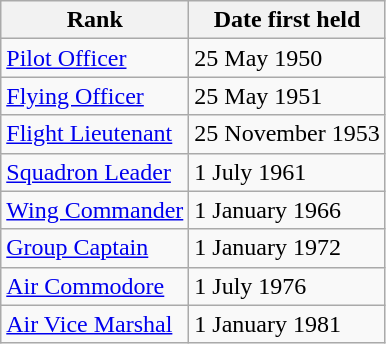<table class="wikitable" border="1">
<tr>
<th>Rank</th>
<th>Date first held</th>
</tr>
<tr>
<td><a href='#'>Pilot Officer</a></td>
<td>25 May 1950 </td>
</tr>
<tr>
<td><a href='#'>Flying Officer</a></td>
<td>25 May 1951 </td>
</tr>
<tr>
<td><a href='#'>Flight Lieutenant</a></td>
<td>25 November 1953 </td>
</tr>
<tr>
<td><a href='#'>Squadron Leader</a></td>
<td>1 July 1961 </td>
</tr>
<tr>
<td><a href='#'>Wing Commander</a></td>
<td>1 January 1966 </td>
</tr>
<tr>
<td><a href='#'>Group Captain</a></td>
<td>1 January 1972 </td>
</tr>
<tr>
<td><a href='#'>Air Commodore</a></td>
<td>1 July 1976 </td>
</tr>
<tr>
<td><a href='#'>Air Vice Marshal</a></td>
<td>1 January 1981 </td>
</tr>
</table>
